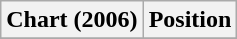<table class="wikitable">
<tr>
<th>Chart (2006)</th>
<th>Position</th>
</tr>
<tr>
</tr>
</table>
